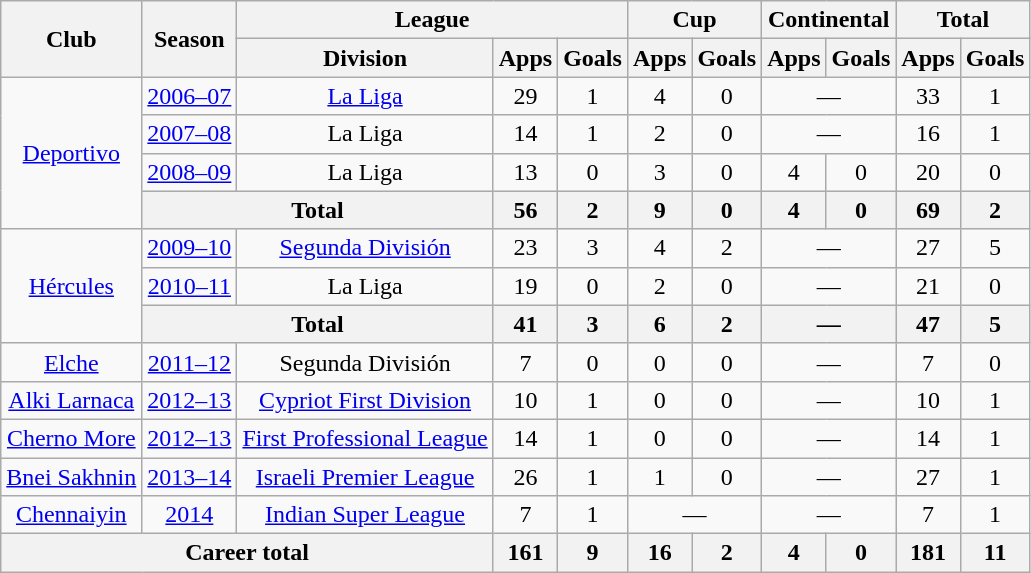<table class="wikitable" style="text-align: center;">
<tr>
<th rowspan="2">Club</th>
<th rowspan="2">Season</th>
<th colspan="3">League</th>
<th colspan="2">Cup</th>
<th colspan="2">Continental</th>
<th colspan="2">Total</th>
</tr>
<tr>
<th>Division</th>
<th>Apps</th>
<th>Goals</th>
<th>Apps</th>
<th>Goals</th>
<th>Apps</th>
<th>Goals</th>
<th>Apps</th>
<th>Goals</th>
</tr>
<tr>
<td rowspan="4"><a href='#'>Deportivo</a></td>
<td><a href='#'>2006–07</a></td>
<td><a href='#'>La Liga</a></td>
<td>29</td>
<td>1</td>
<td>4</td>
<td>0</td>
<td colspan="2">—</td>
<td>33</td>
<td>1</td>
</tr>
<tr>
<td><a href='#'>2007–08</a></td>
<td>La Liga</td>
<td>14</td>
<td>1</td>
<td>2</td>
<td>0</td>
<td colspan="2">—</td>
<td>16</td>
<td>1</td>
</tr>
<tr>
<td><a href='#'>2008–09</a></td>
<td>La Liga</td>
<td>13</td>
<td>0</td>
<td>3</td>
<td>0</td>
<td>4</td>
<td>0</td>
<td>20</td>
<td>0</td>
</tr>
<tr>
<th colspan="2">Total</th>
<th>56</th>
<th>2</th>
<th>9</th>
<th>0</th>
<th>4</th>
<th>0</th>
<th>69</th>
<th>2</th>
</tr>
<tr>
<td rowspan="3"><a href='#'>Hércules</a></td>
<td><a href='#'>2009–10</a></td>
<td><a href='#'>Segunda División</a></td>
<td>23</td>
<td>3</td>
<td>4</td>
<td>2</td>
<td colspan="2">—</td>
<td>27</td>
<td>5</td>
</tr>
<tr>
<td><a href='#'>2010–11</a></td>
<td>La Liga</td>
<td>19</td>
<td>0</td>
<td>2</td>
<td>0</td>
<td colspan="2">—</td>
<td>21</td>
<td>0</td>
</tr>
<tr>
<th colspan="2">Total</th>
<th>41</th>
<th>3</th>
<th>6</th>
<th>2</th>
<th colspan="2">—</th>
<th>47</th>
<th>5</th>
</tr>
<tr>
<td><a href='#'>Elche</a></td>
<td><a href='#'>2011–12</a></td>
<td>Segunda División</td>
<td>7</td>
<td>0</td>
<td>0</td>
<td>0</td>
<td colspan="2">—</td>
<td>7</td>
<td>0</td>
</tr>
<tr>
<td><a href='#'>Alki Larnaca</a></td>
<td><a href='#'>2012–13</a></td>
<td><a href='#'>Cypriot First Division</a></td>
<td>10</td>
<td>1</td>
<td>0</td>
<td>0</td>
<td colspan="2">—</td>
<td>10</td>
<td>1</td>
</tr>
<tr>
<td><a href='#'>Cherno More</a></td>
<td><a href='#'>2012–13</a></td>
<td><a href='#'>First Professional League</a></td>
<td>14</td>
<td>1</td>
<td>0</td>
<td>0</td>
<td colspan="2">—</td>
<td>14</td>
<td>1</td>
</tr>
<tr>
<td><a href='#'>Bnei Sakhnin</a></td>
<td><a href='#'>2013–14</a></td>
<td><a href='#'>Israeli Premier League</a></td>
<td>26</td>
<td>1</td>
<td>1</td>
<td>0</td>
<td colspan="2">—</td>
<td>27</td>
<td>1</td>
</tr>
<tr>
<td><a href='#'>Chennaiyin</a></td>
<td><a href='#'>2014</a></td>
<td><a href='#'>Indian Super League</a></td>
<td>7</td>
<td>1</td>
<td colspan="2">—</td>
<td colspan="2">—</td>
<td>7</td>
<td>1</td>
</tr>
<tr>
<th colspan="3">Career total</th>
<th>161</th>
<th>9</th>
<th>16</th>
<th>2</th>
<th>4</th>
<th>0</th>
<th>181</th>
<th>11</th>
</tr>
</table>
